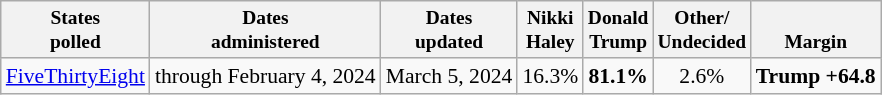<table class="wikitable sortable mw-datatable" style="font-size:90%;text-align:center;">
<tr valign="bottom" style="font-size:90%;">
<th>States<br>polled</th>
<th>Dates<br>administered</th>
<th>Dates<br>updated</th>
<th>Nikki<br>Haley</th>
<th>Donald<br>Trump</th>
<th>Other/<br>Undecided</th>
<th>Margin</th>
</tr>
<tr>
<td><a href='#'>FiveThirtyEight</a></td>
<td>through February 4, 2024</td>
<td>March 5, 2024</td>
<td>16.3%</td>
<td><strong>81.1%</strong></td>
<td>2.6%</td>
<td><strong>Trump +64.8</strong></td>
</tr>
</table>
